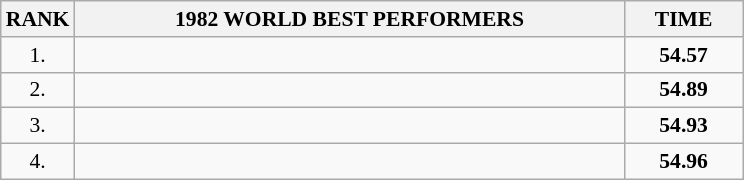<table class="wikitable" style="border-collapse: collapse; font-size: 90%;">
<tr>
<th>RANK</th>
<th align="center" style="width: 25em">1982 WORLD BEST PERFORMERS</th>
<th align="center" style="width: 5em">TIME</th>
</tr>
<tr>
<td align="center">1.</td>
<td></td>
<td align="center"><strong>54.57</strong></td>
</tr>
<tr>
<td align="center">2.</td>
<td></td>
<td align="center"><strong>54.89</strong></td>
</tr>
<tr>
<td align="center">3.</td>
<td></td>
<td align="center"><strong>54.93</strong></td>
</tr>
<tr>
<td align="center">4.</td>
<td></td>
<td align="center"><strong>54.96</strong></td>
</tr>
</table>
